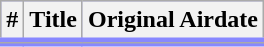<table class="wikitable plainrowheaders">
<tr bgcolor=8888FF style="border-bottom:6px solid #8888FF">
<th>#</th>
<th>Title</th>
<th>Original Airdate</th>
</tr>
<tr>
</tr>
</table>
